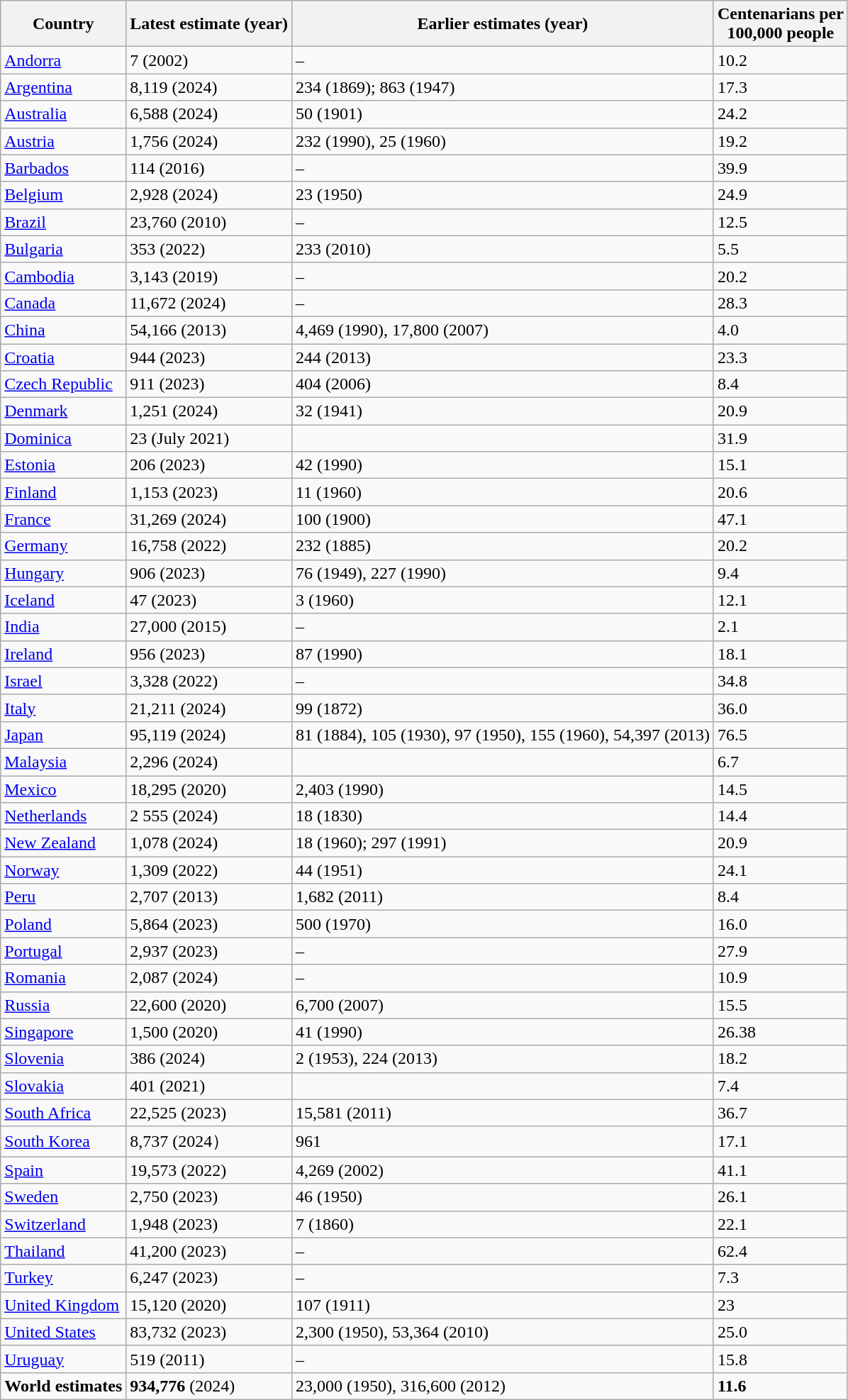<table class="wikitable sortable">
<tr>
<th>Country</th>
<th data-sort-type="number">Latest estimate (year)</th>
<th data-sort-type="number">Earlier estimates (year)</th>
<th data-sort-type="number">Centenarians per<br>100,000 people</th>
</tr>
<tr>
<td><a href='#'>Andorra</a></td>
<td>7 (2002)</td>
<td>–</td>
<td>10.2</td>
</tr>
<tr>
<td><a href='#'>Argentina</a></td>
<td>8,119 (2024)</td>
<td>234 (1869); 863 (1947)</td>
<td>17.3</td>
</tr>
<tr>
<td><a href='#'>Australia</a></td>
<td>6,588 (2024)</td>
<td>50 (1901)</td>
<td>24.2</td>
</tr>
<tr>
<td><a href='#'>Austria</a></td>
<td>1,756 (2024)</td>
<td>232 (1990), 25 (1960)</td>
<td>19.2</td>
</tr>
<tr>
<td><a href='#'>Barbados</a></td>
<td>114 (2016)</td>
<td>–</td>
<td>39.9</td>
</tr>
<tr>
<td><a href='#'>Belgium</a></td>
<td>2,928 (2024)</td>
<td>23 (1950)</td>
<td>24.9</td>
</tr>
<tr>
<td><a href='#'>Brazil</a></td>
<td>23,760 (2010)</td>
<td>–</td>
<td>12.5</td>
</tr>
<tr>
<td><a href='#'>Bulgaria</a></td>
<td>353 (2022)</td>
<td>233 (2010)</td>
<td>5.5</td>
</tr>
<tr>
<td><a href='#'>Cambodia</a></td>
<td>3,143 (2019)</td>
<td>–</td>
<td>20.2</td>
</tr>
<tr>
<td><a href='#'>Canada</a></td>
<td>11,672 (2024)</td>
<td>–</td>
<td>28.3</td>
</tr>
<tr>
<td><a href='#'>China</a></td>
<td>54,166 (2013)</td>
<td>4,469 (1990), 17,800 (2007)</td>
<td>4.0</td>
</tr>
<tr>
<td><a href='#'>Croatia</a></td>
<td>944 (2023)</td>
<td>244 (2013)</td>
<td>23.3</td>
</tr>
<tr>
<td><a href='#'>Czech Republic</a></td>
<td>911 (2023)</td>
<td>404 (2006)</td>
<td>8.4</td>
</tr>
<tr>
<td><a href='#'>Denmark</a></td>
<td>1,251 (2024)</td>
<td>32 (1941)</td>
<td>20.9</td>
</tr>
<tr>
<td><a href='#'>Dominica</a></td>
<td>23 (July 2021)</td>
<td></td>
<td>31.9</td>
</tr>
<tr>
<td><a href='#'>Estonia</a></td>
<td>206 (2023)</td>
<td>42 (1990)</td>
<td>15.1</td>
</tr>
<tr>
<td><a href='#'>Finland</a></td>
<td>1,153 (2023)</td>
<td>11 (1960)</td>
<td>20.6</td>
</tr>
<tr>
<td><a href='#'>France</a></td>
<td>31,269 (2024)</td>
<td>100 (1900)</td>
<td>47.1</td>
</tr>
<tr>
<td><a href='#'>Germany</a></td>
<td>16,758 (2022)</td>
<td>232 (1885)</td>
<td>20.2</td>
</tr>
<tr>
<td><a href='#'>Hungary</a></td>
<td>906 (2023)</td>
<td>76 (1949), 227 (1990)</td>
<td>9.4</td>
</tr>
<tr>
<td><a href='#'>Iceland</a></td>
<td>47 (2023)</td>
<td>3 (1960)</td>
<td>12.1</td>
</tr>
<tr>
<td><a href='#'>India</a></td>
<td>27,000 (2015)</td>
<td>–</td>
<td>2.1</td>
</tr>
<tr>
<td><a href='#'>Ireland</a></td>
<td>956 (2023)</td>
<td>87 (1990)</td>
<td>18.1</td>
</tr>
<tr>
<td><a href='#'>Israel</a></td>
<td>3,328 (2022)</td>
<td>–</td>
<td>34.8</td>
</tr>
<tr>
<td><a href='#'>Italy</a></td>
<td>21,211 (2024)</td>
<td>99 (1872)</td>
<td>36.0</td>
</tr>
<tr>
<td><a href='#'>Japan</a></td>
<td>95,119 (2024)</td>
<td>81 (1884), 105 (1930), 97 (1950), 155 (1960), 54,397 (2013)</td>
<td>76.5</td>
</tr>
<tr>
<td><a href='#'>Malaysia</a></td>
<td>2,296 (2024)</td>
<td></td>
<td>6.7</td>
</tr>
<tr>
<td><a href='#'>Mexico</a></td>
<td>18,295 (2020)</td>
<td>2,403 (1990)</td>
<td>14.5</td>
</tr>
<tr>
<td><a href='#'>Netherlands</a></td>
<td>2 555 (2024)</td>
<td>18 (1830)</td>
<td>14.4</td>
</tr>
<tr>
<td><a href='#'>New Zealand</a></td>
<td>1,078 (2024)</td>
<td>18 (1960); 297 (1991)</td>
<td>20.9</td>
</tr>
<tr>
<td><a href='#'>Norway</a></td>
<td>1,309 (2022)</td>
<td>44 (1951)</td>
<td>24.1</td>
</tr>
<tr>
<td><a href='#'>Peru</a></td>
<td>2,707 (2013)</td>
<td>1,682 (2011)</td>
<td>8.4</td>
</tr>
<tr>
<td><a href='#'>Poland</a></td>
<td>5,864 (2023)</td>
<td>500 (1970)</td>
<td>16.0</td>
</tr>
<tr>
<td><a href='#'>Portugal</a></td>
<td>2,937 (2023)</td>
<td>–</td>
<td>27.9</td>
</tr>
<tr>
<td><a href='#'>Romania</a></td>
<td>2,087 (2024)</td>
<td>–</td>
<td>10.9</td>
</tr>
<tr>
<td><a href='#'>Russia</a></td>
<td>22,600 (2020)</td>
<td>6,700 (2007)</td>
<td>15.5</td>
</tr>
<tr>
<td><a href='#'>Singapore</a></td>
<td>1,500 (2020)</td>
<td>41 (1990)</td>
<td>26.38</td>
</tr>
<tr>
<td><a href='#'>Slovenia</a></td>
<td>386 (2024)</td>
<td>2 (1953), 224 (2013)</td>
<td>18.2</td>
</tr>
<tr>
<td><a href='#'>Slovakia</a></td>
<td>401 (2021)</td>
<td></td>
<td>7.4</td>
</tr>
<tr>
<td><a href='#'>South Africa</a></td>
<td>22,525 (2023)</td>
<td>15,581 (2011)</td>
<td>36.7</td>
</tr>
<tr>
<td><a href='#'>South Korea</a></td>
<td>8,737 (2024）</td>
<td>961</td>
<td>17.1</td>
</tr>
<tr>
<td><a href='#'>Spain</a></td>
<td>19,573 (2022)</td>
<td>4,269 (2002)</td>
<td>41.1</td>
</tr>
<tr>
<td><a href='#'>Sweden</a></td>
<td>2,750 (2023)</td>
<td>46 (1950)</td>
<td>26.1</td>
</tr>
<tr>
<td><a href='#'>Switzerland</a></td>
<td>1,948 (2023)</td>
<td>7 (1860)</td>
<td>22.1</td>
</tr>
<tr>
<td><a href='#'>Thailand</a></td>
<td>41,200 (2023)</td>
<td>–</td>
<td>62.4</td>
</tr>
<tr>
<td><a href='#'>Turkey</a></td>
<td>6,247 (2023)</td>
<td>–</td>
<td>7.3</td>
</tr>
<tr>
<td><a href='#'>United Kingdom</a></td>
<td>15,120 (2020)</td>
<td>107 (1911)</td>
<td>23</td>
</tr>
<tr>
<td><a href='#'>United States</a></td>
<td>83,732 (2023)</td>
<td> 2,300 (1950), 53,364 (2010)</td>
<td>25.0</td>
</tr>
<tr>
<td><a href='#'>Uruguay</a></td>
<td>519 (2011)</td>
<td>–</td>
<td>15.8</td>
</tr>
<tr class="sortbottom">
<td><strong>World estimates</strong></td>
<td><strong>934,776</strong> (2024)</td>
<td> 23,000 (1950), 316,600 (2012)</td>
<td><strong>11.6</strong></td>
</tr>
</table>
